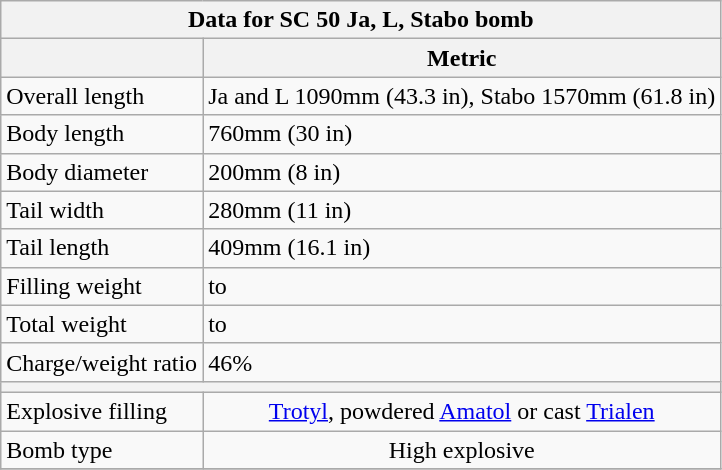<table class="wikitable" style="margin-right: auto; margin-right: 0px;">
<tr>
<th colspan = "4">Data for <strong>SC 50 Ja, L, Stabo</strong> bomb</th>
</tr>
<tr>
<th colspan = "1"></th>
<th colspan = "1">Metric</th>
</tr>
<tr>
<td>Overall length</td>
<td>Ja and L 1090mm (43.3 in), Stabo 1570mm (61.8 in)</td>
</tr>
<tr>
<td>Body length</td>
<td>760mm (30 in)</td>
</tr>
<tr>
<td>Body diameter</td>
<td>200mm (8 in)</td>
</tr>
<tr>
<td>Tail width</td>
<td>280mm (11 in)</td>
</tr>
<tr>
<td>Tail length</td>
<td>409mm (16.1 in)</td>
</tr>
<tr>
<td>Filling weight</td>
<td> to </td>
</tr>
<tr>
<td>Total weight</td>
<td> to </td>
</tr>
<tr>
<td>Charge/weight ratio</td>
<td>46%</td>
</tr>
<tr>
<th colspan = "3"></th>
</tr>
<tr>
<td>Explosive filling</td>
<td colspan="2;" style="text-align:center;"><a href='#'>Trotyl</a>, powdered <a href='#'>Amatol</a> or cast <a href='#'>Trialen</a></td>
</tr>
<tr>
<td>Bomb type</td>
<td colspan="2;" style="text-align:center;">High explosive</td>
</tr>
<tr>
</tr>
</table>
